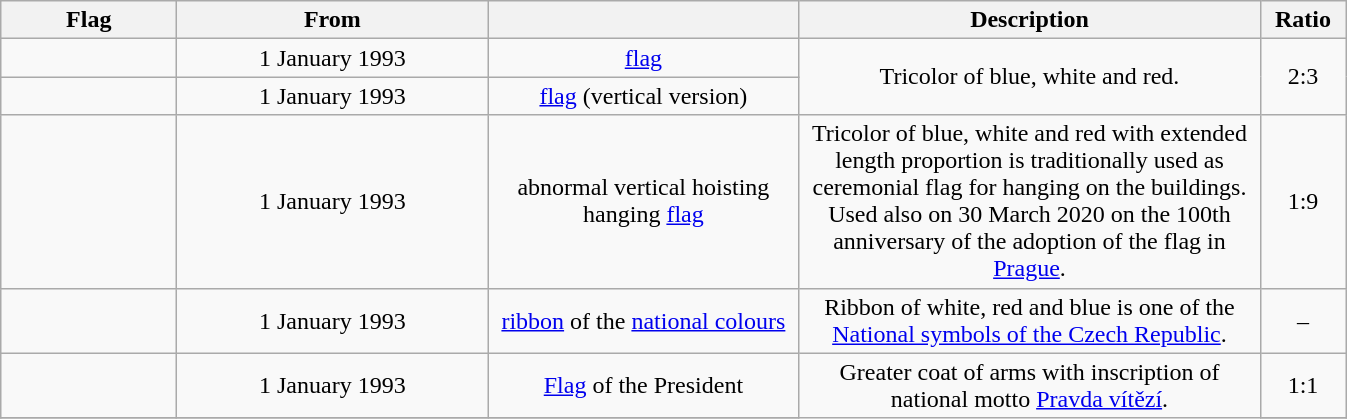<table class="wikitable" style="text-align:center;">
<tr>
<th width="110">Flag</th>
<th width="200">From</th>
<th width="200"> </th>
<th width="300">Description</th>
<th width="50">Ratio</th>
</tr>
<tr>
<td rowspan="1"></td>
<td>1 January 1993</td>
<td><a href='#'>flag</a> </td>
<td rowspan="2">Tricolor of blue, white and red.</td>
<td rowspan="2">2:3</td>
</tr>
<tr>
<td rowspan="1"></td>
<td>1 January 1993</td>
<td><a href='#'>flag</a> (vertical version)  </td>
</tr>
<tr>
<td rowspan="1"></td>
<td>1 January 1993</td>
<td>abnormal vertical hoisting hanging <a href='#'>flag</a> </td>
<td rowspan="1">Tricolor of blue, white and red with extended length proportion is traditionally used as ceremonial flag for hanging on the buildings. Used also on 30 March 2020 on the 100th anniversary of the adoption of the flag in <a href='#'>Prague</a>.</td>
<td rowspan="1">1:9</td>
</tr>
<tr>
<td rowspan="1"></td>
<td>1 January 1993</td>
<td><a href='#'>ribbon</a> of the <a href='#'>national colours</a></td>
<td>Ribbon of white, red and blue is one of the <a href='#'>National symbols of the Czech Republic</a>.</td>
<td>–</td>
</tr>
<tr>
<td rowspan="1"></td>
<td>1 January 1993</td>
<td><a href='#'>Flag</a> of the President</td>
<td rowspan="3">Greater coat of arms with inscription of national motto <a href='#'>Pravda vítězí</a>.</td>
<td rowspan="1">1:1</td>
</tr>
<tr>
</tr>
</table>
